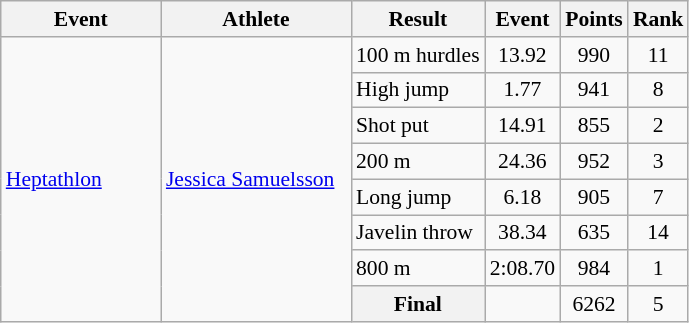<table class="wikitable" border="1" style="font-size:90%">
<tr>
<th>Event</th>
<th width=100>Athlete</th>
<th>Result</th>
<th>Event</th>
<th>Points</th>
<th>Rank</th>
</tr>
<tr align=center>
<td rowspan=8 width=100 align=left><a href='#'>Heptathlon</a></td>
<td rowspan=8 width=120 align=left><a href='#'>Jessica Samuelsson</a></td>
<td align=left>100 m hurdles</td>
<td>13.92</td>
<td>990</td>
<td>11</td>
</tr>
<tr align=center>
<td align=left>High jump</td>
<td>1.77</td>
<td>941</td>
<td>8</td>
</tr>
<tr align=center>
<td align=left>Shot put</td>
<td>14.91</td>
<td>855</td>
<td>2</td>
</tr>
<tr align=center>
<td align=left>200 m</td>
<td>24.36</td>
<td>952</td>
<td>3</td>
</tr>
<tr align=center>
<td align=left>Long jump</td>
<td>6.18</td>
<td>905</td>
<td>7</td>
</tr>
<tr align=center>
<td align=left>Javelin throw</td>
<td>38.34</td>
<td>635</td>
<td>14</td>
</tr>
<tr align=center>
<td align=left>800 m</td>
<td>2:08.70</td>
<td>984</td>
<td>1</td>
</tr>
<tr align=center>
<th align=left><strong>Final</strong></th>
<td></td>
<td>6262</td>
<td>5</td>
</tr>
</table>
